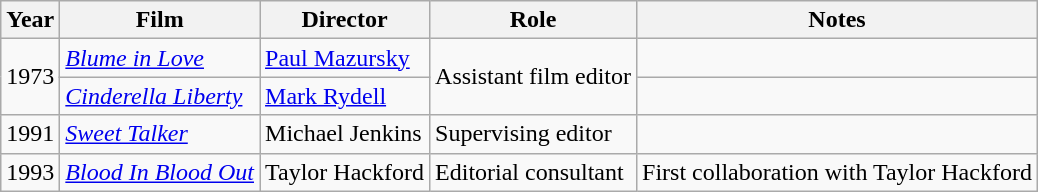<table class="wikitable">
<tr>
<th>Year</th>
<th>Film</th>
<th>Director</th>
<th>Role</th>
<th>Notes</th>
</tr>
<tr>
<td rowspan=2>1973</td>
<td><em><a href='#'>Blume in Love</a></em></td>
<td><a href='#'>Paul Mazursky</a></td>
<td rowspan=2>Assistant film editor</td>
<td></td>
</tr>
<tr>
<td><em><a href='#'>Cinderella Liberty</a></em></td>
<td><a href='#'>Mark Rydell</a></td>
<td></td>
</tr>
<tr>
<td>1991</td>
<td><em><a href='#'>Sweet Talker</a></em></td>
<td>Michael Jenkins</td>
<td>Supervising editor</td>
<td></td>
</tr>
<tr>
<td>1993</td>
<td><em><a href='#'>Blood In Blood Out</a></em></td>
<td>Taylor Hackford</td>
<td>Editorial consultant</td>
<td>First collaboration with Taylor Hackford</td>
</tr>
</table>
